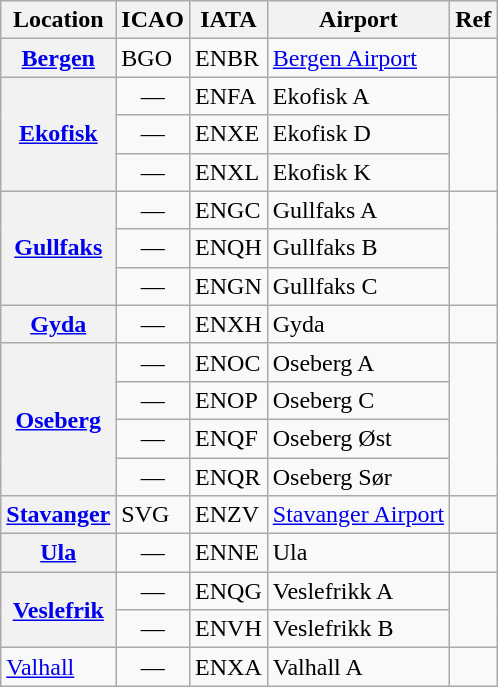<table class="wikitable plainrowheaders">
<tr>
<th scope=col>Location</th>
<th scope=col>ICAO</th>
<th scope=col>IATA</th>
<th scope=col>Airport</th>
<th scope=col>Ref</th>
</tr>
<tr>
<th scope=row><a href='#'>Bergen</a></th>
<td>BGO</td>
<td>ENBR</td>
<td><a href='#'>Bergen Airport</a></td>
<td align=center></td>
</tr>
<tr>
<th scope=row rowspan=3><a href='#'>Ekofisk</a></th>
<td align=center>—</td>
<td>ENFA</td>
<td>Ekofisk A</td>
<td rowspan=3 align=center></td>
</tr>
<tr>
<td align=center>—</td>
<td>ENXE</td>
<td>Ekofisk D</td>
</tr>
<tr>
<td align=center>—</td>
<td>ENXL</td>
<td>Ekofisk K</td>
</tr>
<tr>
<th scope=row rowspan=3><a href='#'>Gullfaks</a></th>
<td align=center>—</td>
<td>ENGC</td>
<td>Gullfaks A</td>
<td rowspan=3 align=center></td>
</tr>
<tr>
<td align=center>—</td>
<td>ENQH</td>
<td>Gullfaks B</td>
</tr>
<tr>
<td align=center>—</td>
<td>ENGN</td>
<td>Gullfaks C</td>
</tr>
<tr>
<th scope=row><a href='#'>Gyda</a></th>
<td align=center>—</td>
<td>ENXH</td>
<td>Gyda</td>
<td align=center></td>
</tr>
<tr>
<th scope=row rowspan=4><a href='#'>Oseberg</a></th>
<td align=center>—</td>
<td>ENOC</td>
<td>Oseberg A</td>
<td rowspan=4 align=center></td>
</tr>
<tr>
<td align=center>—</td>
<td>ENOP</td>
<td>Oseberg C</td>
</tr>
<tr>
<td align=center>—</td>
<td>ENQF</td>
<td>Oseberg Øst</td>
</tr>
<tr>
<td align=center>—</td>
<td>ENQR</td>
<td>Oseberg Sør</td>
</tr>
<tr>
<th scope=row><a href='#'>Stavanger</a></th>
<td>SVG</td>
<td>ENZV</td>
<td><a href='#'>Stavanger Airport</a></td>
<td align=center></td>
</tr>
<tr>
<th scope=row><a href='#'>Ula</a></th>
<td align=center>—</td>
<td>ENNE</td>
<td>Ula</td>
<td align=center></td>
</tr>
<tr>
<th scope=row rowspan=2><a href='#'>Veslefrik</a></th>
<td align=center>—</td>
<td>ENQG</td>
<td>Veslefrikk A</td>
<td rowspan=2 align=center></td>
</tr>
<tr>
<td align=center>—</td>
<td>ENVH</td>
<td>Veslefrikk B</td>
</tr>
<tr>
<td><a href='#'>Valhall</a></td>
<td align=center>—</td>
<td>ENXA</td>
<td>Valhall A</td>
<td align=center></td>
</tr>
</table>
